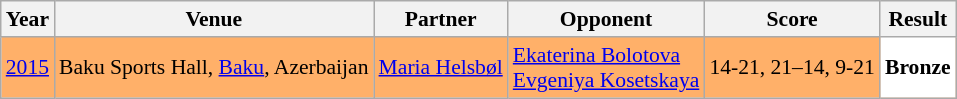<table class="sortable wikitable" style="font-size: 90%;">
<tr>
<th>Year</th>
<th>Venue</th>
<th>Partner</th>
<th>Opponent</th>
<th>Score</th>
<th>Result</th>
</tr>
<tr style="background:#FFB069">
<td align="center"><a href='#'>2015</a></td>
<td align="left">Baku Sports Hall, <a href='#'>Baku</a>, Azerbaijan</td>
<td align="left"> <a href='#'>Maria Helsbøl</a></td>
<td align="left"> <a href='#'>Ekaterina Bolotova</a><br> <a href='#'>Evgeniya Kosetskaya</a></td>
<td align="center">14-21, 21–14, 9-21</td>
<td style="text-align:left; background:white"> <strong>Bronze</strong></td>
</tr>
</table>
